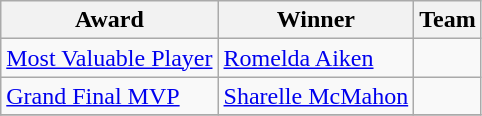<table class="wikitable collapsible">
<tr>
<th>Award</th>
<th>Winner</th>
<th>Team</th>
</tr>
<tr>
<td><a href='#'>Most Valuable Player</a></td>
<td> <a href='#'>Romelda Aiken</a></td>
<td></td>
</tr>
<tr>
<td><a href='#'>Grand Final MVP</a></td>
<td> <a href='#'>Sharelle McMahon</a></td>
<td></td>
</tr>
<tr>
</tr>
</table>
